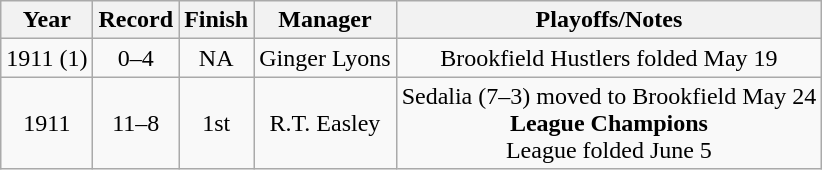<table class="wikitable" style="text-align:center">
<tr>
<th>Year</th>
<th>Record</th>
<th>Finish</th>
<th>Manager</th>
<th>Playoffs/Notes</th>
</tr>
<tr align=center>
<td>1911 (1)</td>
<td>0–4</td>
<td>NA</td>
<td>Ginger Lyons</td>
<td>Brookfield Hustlers folded May 19</td>
</tr>
<tr align=center>
<td>1911</td>
<td>11–8</td>
<td>1st</td>
<td>R.T. Easley</td>
<td>Sedalia (7–3) moved to Brookfield May 24<br><strong>League Champions</strong><br>League folded June 5</td>
</tr>
</table>
